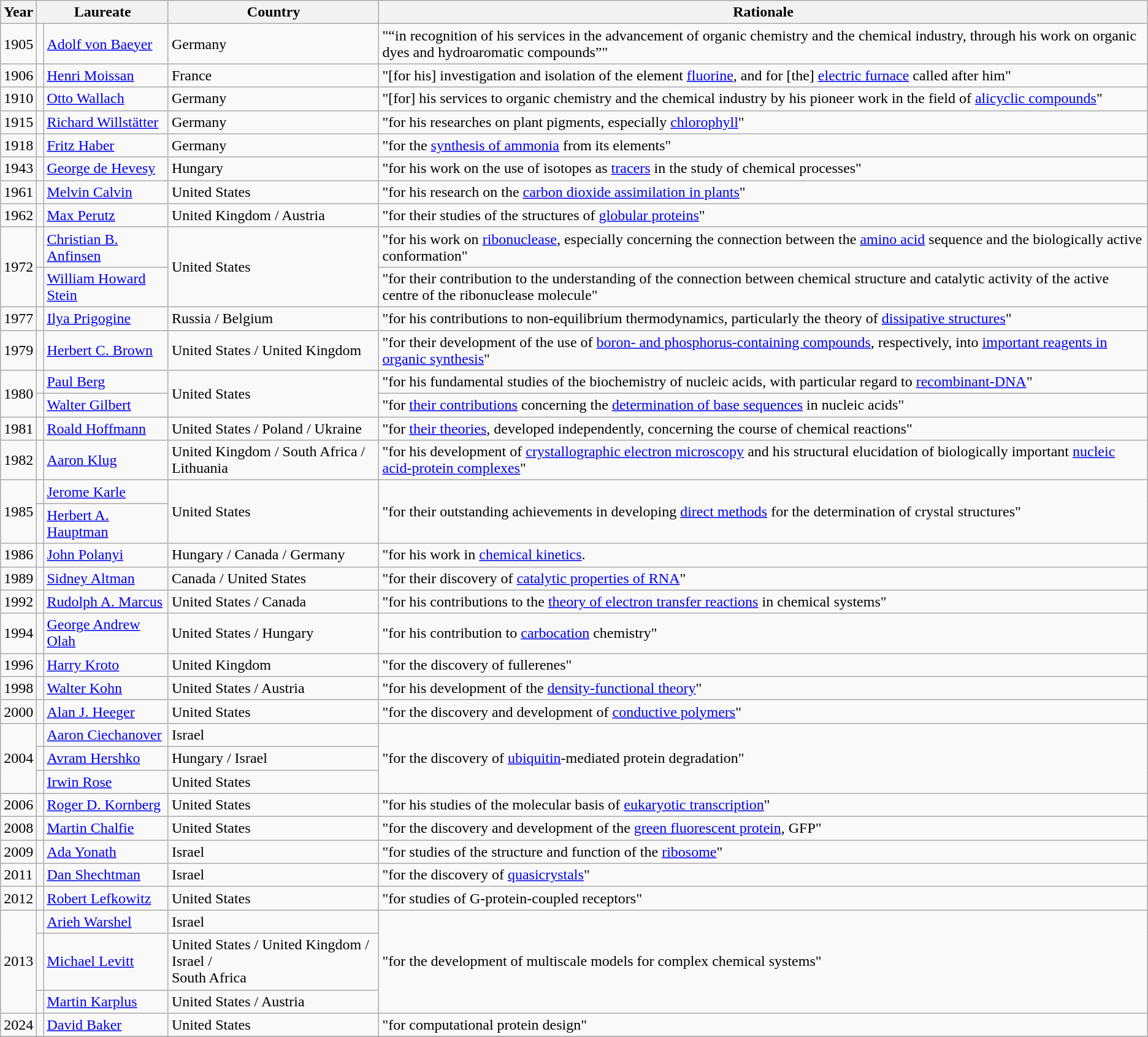<table class = "wikitable sortable">
<tr>
<th>Year</th>
<th colspan = "2">Laureate</th>
<th>Country</th>
<th>Rationale</th>
</tr>
<tr>
<td>1905</td>
<td></td>
<td><a href='#'>Adolf von Baeyer</a></td>
<td>Germany</td>
<td>"“in recognition of his services in the advancement of organic chemistry and the chemical industry, through his work on organic dyes and hydroaromatic compounds”"</td>
</tr>
<tr>
<td>1906</td>
<td></td>
<td><a href='#'>Henri Moissan</a></td>
<td>France</td>
<td>"[for his] investigation and isolation of the element <a href='#'>fluorine</a>, and for [the] <a href='#'>electric furnace</a> called after him"</td>
</tr>
<tr>
<td>1910</td>
<td></td>
<td><a href='#'>Otto Wallach</a></td>
<td>Germany</td>
<td>"[for] his services to organic chemistry and the chemical industry by his pioneer work in the field of <a href='#'>alicyclic compounds</a>"</td>
</tr>
<tr>
<td>1915</td>
<td></td>
<td><a href='#'>Richard Willstätter</a></td>
<td>Germany</td>
<td>"for his researches on plant pigments, especially <a href='#'>chlorophyll</a>"</td>
</tr>
<tr>
<td>1918</td>
<td></td>
<td><a href='#'>Fritz Haber</a></td>
<td>Germany</td>
<td>"for the <a href='#'>synthesis of ammonia</a> from its elements"</td>
</tr>
<tr>
<td>1943</td>
<td></td>
<td><a href='#'>George de Hevesy</a></td>
<td>Hungary</td>
<td>"for his work on the use of isotopes as <a href='#'>tracers</a> in the study of chemical processes"</td>
</tr>
<tr>
<td>1961</td>
<td></td>
<td><a href='#'>Melvin Calvin</a></td>
<td>United States</td>
<td>"for his research on the <a href='#'>carbon dioxide assimilation in plants</a>"</td>
</tr>
<tr>
<td>1962</td>
<td></td>
<td><a href='#'>Max Perutz</a></td>
<td>United Kingdom / Austria</td>
<td>"for their studies of the structures of <a href='#'>globular proteins</a>"</td>
</tr>
<tr>
<td rowspan = "2">1972</td>
<td></td>
<td><a href='#'>Christian B. Anfinsen</a></td>
<td rowspan = "2">United States</td>
<td>"for his work on <a href='#'>ribonuclease</a>, especially concerning the connection between the <a href='#'>amino acid</a> sequence and the biologically active conformation"</td>
</tr>
<tr>
<td></td>
<td><a href='#'>William Howard Stein</a></td>
<td>"for their contribution to the understanding of the connection between chemical structure and catalytic activity of the active centre of the ribonuclease molecule"</td>
</tr>
<tr>
<td>1977</td>
<td></td>
<td><a href='#'>Ilya Prigogine</a></td>
<td>Russia / Belgium</td>
<td>"for his contributions to non-equilibrium thermodynamics, particularly the theory of <a href='#'>dissipative structures</a>"</td>
</tr>
<tr>
<td>1979</td>
<td></td>
<td><a href='#'>Herbert C. Brown</a></td>
<td>United States / United Kingdom</td>
<td>"for their development of the use of <a href='#'>boron- and phosphorus-containing compounds</a>, respectively, into <a href='#'>important reagents in organic synthesis</a>"</td>
</tr>
<tr>
<td rowspan = "2">1980</td>
<td></td>
<td><a href='#'>Paul Berg</a></td>
<td rowspan = "2">United States</td>
<td>"for his fundamental studies of the biochemistry of nucleic acids, with particular regard to <a href='#'>recombinant-DNA</a>"</td>
</tr>
<tr>
<td></td>
<td><a href='#'>Walter Gilbert</a></td>
<td>"for <a href='#'>their contributions</a> concerning the <a href='#'>determination of base sequences</a> in nucleic acids"</td>
</tr>
<tr>
<td>1981</td>
<td></td>
<td><a href='#'>Roald Hoffmann</a></td>
<td>United States / Poland / Ukraine</td>
<td rowspan = "1">"for <a href='#'>their theories</a>, developed independently, concerning the course of chemical reactions"</td>
</tr>
<tr>
<td>1982</td>
<td></td>
<td><a href='#'>Aaron Klug</a></td>
<td>United Kingdom / South Africa / Lithuania</td>
<td>"for his development of <a href='#'>crystallographic electron microscopy</a> and his structural elucidation of biologically important <a href='#'>nucleic acid-protein complexes</a>"</td>
</tr>
<tr>
<td rowspan = "2">1985</td>
<td></td>
<td><a href='#'>Jerome Karle</a></td>
<td rowspan = "2">United States</td>
<td rowspan = "2">"for their outstanding achievements in developing <a href='#'>direct methods</a> for the determination of crystal structures"</td>
</tr>
<tr>
<td></td>
<td><a href='#'>Herbert A. Hauptman</a></td>
</tr>
<tr>
<td>1986</td>
<td></td>
<td><a href='#'>John Polanyi</a></td>
<td>Hungary / Canada / Germany</td>
<td>"for his work in <a href='#'>chemical kinetics</a>.</td>
</tr>
<tr>
<td>1989</td>
<td></td>
<td><a href='#'>Sidney Altman</a></td>
<td>Canada / United States</td>
<td>"for their discovery of <a href='#'>catalytic properties of RNA</a>"</td>
</tr>
<tr>
<td>1992</td>
<td></td>
<td><a href='#'>Rudolph A. Marcus</a></td>
<td>United States / Canada</td>
<td>"for his contributions to the <a href='#'>theory of electron transfer reactions</a> in chemical systems"</td>
</tr>
<tr>
<td>1994</td>
<td></td>
<td><a href='#'>George Andrew Olah</a></td>
<td>United States / Hungary</td>
<td>"for his contribution to <a href='#'>carbocation</a> chemistry"</td>
</tr>
<tr>
<td>1996</td>
<td></td>
<td><a href='#'>Harry Kroto</a></td>
<td>United Kingdom</td>
<td>"for the discovery of fullerenes"</td>
</tr>
<tr>
<td>1998</td>
<td></td>
<td><a href='#'>Walter Kohn</a></td>
<td>United States / Austria</td>
<td>"for his development of the <a href='#'>density-functional theory</a>"</td>
</tr>
<tr>
<td>2000</td>
<td></td>
<td><a href='#'>Alan J. Heeger</a></td>
<td>United States</td>
<td>"for the discovery and development of <a href='#'>conductive polymers</a>"</td>
</tr>
<tr>
<td rowspan = "3">2004</td>
<td></td>
<td><a href='#'>Aaron Ciechanover</a></td>
<td>Israel</td>
<td rowspan = "3">"for the discovery of <a href='#'>ubiquitin</a>-mediated protein degradation"</td>
</tr>
<tr>
<td></td>
<td><a href='#'>Avram Hershko</a></td>
<td>Hungary / Israel</td>
</tr>
<tr>
<td></td>
<td><a href='#'>Irwin Rose</a></td>
<td>United States</td>
</tr>
<tr>
<td>2006</td>
<td></td>
<td><a href='#'>Roger D. Kornberg</a></td>
<td>United States</td>
<td>"for his studies of the molecular basis of <a href='#'>eukaryotic transcription</a>"</td>
</tr>
<tr>
<td>2008</td>
<td></td>
<td><a href='#'>Martin Chalfie</a></td>
<td>United States</td>
<td>"for the discovery and development of the <a href='#'>green fluorescent protein</a>, GFP"</td>
</tr>
<tr>
<td>2009</td>
<td></td>
<td><a href='#'>Ada Yonath</a></td>
<td>Israel</td>
<td>"for studies of the structure and function of the <a href='#'>ribosome</a>"</td>
</tr>
<tr>
<td>2011</td>
<td></td>
<td><a href='#'>Dan Shechtman</a></td>
<td>Israel</td>
<td>"for the discovery of <a href='#'>quasicrystals</a>"</td>
</tr>
<tr>
<td>2012</td>
<td></td>
<td><a href='#'>Robert Lefkowitz</a></td>
<td>United States</td>
<td>"for studies of G-protein-coupled receptors"</td>
</tr>
<tr>
<td rowspan = "3">2013</td>
<td></td>
<td><a href='#'>Arieh Warshel</a></td>
<td>Israel</td>
<td rowspan = "3">"for the development of multiscale models for complex chemical systems"</td>
</tr>
<tr>
<td></td>
<td><a href='#'>Michael Levitt</a></td>
<td>United States / United Kingdom / Israel /<br>South Africa </td>
</tr>
<tr>
<td></td>
<td><a href='#'>Martin Karplus</a></td>
<td>United States / Austria </td>
</tr>
<tr>
<td>2024</td>
<td></td>
<td><a href='#'>David Baker</a></td>
<td>United States</td>
<td>"for computational protein design"</td>
</tr>
<tr>
</tr>
</table>
